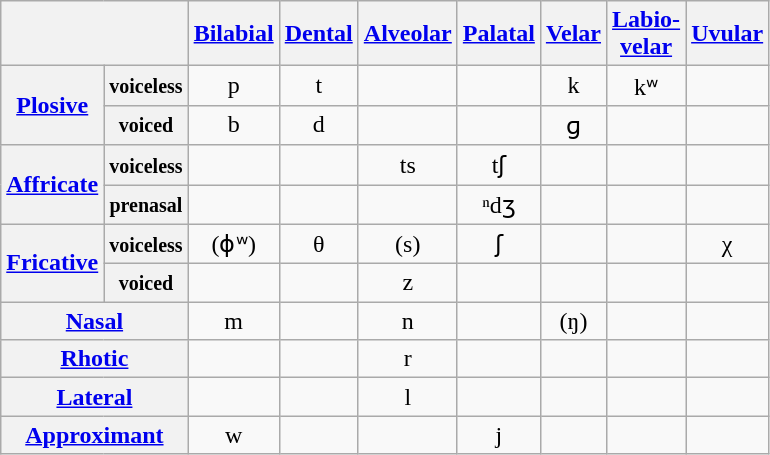<table class="wikitable" style=text-align:center>
<tr>
<th colspan="2"></th>
<th><a href='#'>Bilabial</a></th>
<th><a href='#'>Dental</a></th>
<th><a href='#'>Alveolar</a></th>
<th><a href='#'>Palatal</a></th>
<th><a href='#'>Velar</a></th>
<th><a href='#'>Labio-<br>velar</a></th>
<th><a href='#'>Uvular</a></th>
</tr>
<tr align="center">
<th rowspan="2"><a href='#'>Plosive</a></th>
<th><small>voiceless</small></th>
<td>p</td>
<td>t</td>
<td></td>
<td></td>
<td>k</td>
<td>kʷ</td>
<td></td>
</tr>
<tr>
<th><small>voiced</small></th>
<td>b</td>
<td>d</td>
<td></td>
<td></td>
<td>ɡ</td>
<td></td>
<td></td>
</tr>
<tr>
<th rowspan="2"><a href='#'>Affricate</a></th>
<th><small>voiceless</small></th>
<td></td>
<td></td>
<td>ts</td>
<td>tʃ</td>
<td></td>
<td></td>
<td></td>
</tr>
<tr>
<th><small>prenasal</small></th>
<td></td>
<td></td>
<td></td>
<td>ⁿdʒ</td>
<td></td>
<td></td>
<td></td>
</tr>
<tr align="center">
<th rowspan="2"><a href='#'>Fricative</a></th>
<th><small>voiceless</small></th>
<td>(ɸʷ)</td>
<td>θ</td>
<td>(s)</td>
<td>ʃ</td>
<td></td>
<td></td>
<td>χ</td>
</tr>
<tr>
<th><small>voiced</small></th>
<td></td>
<td></td>
<td>z</td>
<td></td>
<td></td>
<td></td>
<td></td>
</tr>
<tr align="center">
<th colspan="2"><a href='#'>Nasal</a></th>
<td>m</td>
<td></td>
<td>n</td>
<td></td>
<td>(ŋ)</td>
<td></td>
<td></td>
</tr>
<tr>
<th colspan="2"><a href='#'>Rhotic</a></th>
<td></td>
<td></td>
<td>r</td>
<td></td>
<td></td>
<td></td>
<td></td>
</tr>
<tr>
<th colspan="2"><a href='#'>Lateral</a></th>
<td></td>
<td></td>
<td>l</td>
<td></td>
<td></td>
<td></td>
<td></td>
</tr>
<tr align="center">
<th colspan="2"><a href='#'>Approximant</a></th>
<td>w</td>
<td></td>
<td></td>
<td>j</td>
<td></td>
<td></td>
<td></td>
</tr>
</table>
